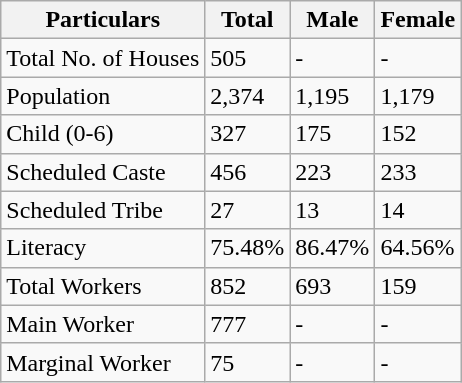<table class="wikitable">
<tr>
<th>Particulars</th>
<th>Total</th>
<th>Male</th>
<th>Female</th>
</tr>
<tr>
<td>Total No. of Houses</td>
<td>505</td>
<td>-</td>
<td>-</td>
</tr>
<tr>
<td>Population</td>
<td>2,374</td>
<td>1,195</td>
<td>1,179</td>
</tr>
<tr>
<td>Child (0-6)</td>
<td>327</td>
<td>175</td>
<td>152</td>
</tr>
<tr>
<td>Scheduled Caste</td>
<td>456</td>
<td>223</td>
<td>233</td>
</tr>
<tr>
<td>Scheduled Tribe</td>
<td>27</td>
<td>13</td>
<td>14</td>
</tr>
<tr>
<td>Literacy</td>
<td>75.48%</td>
<td>86.47%</td>
<td>64.56%</td>
</tr>
<tr>
<td>Total Workers</td>
<td>852</td>
<td>693</td>
<td>159</td>
</tr>
<tr>
<td>Main Worker</td>
<td>777</td>
<td>-</td>
<td>-</td>
</tr>
<tr>
<td>Marginal Worker</td>
<td>75</td>
<td>-</td>
<td>-</td>
</tr>
</table>
